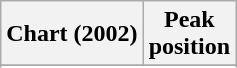<table class="wikitable sortable plainrowheaders" style="text-align:center;">
<tr>
<th scope="col">Chart (2002)</th>
<th scope="col">Peak<br> position</th>
</tr>
<tr>
</tr>
<tr>
</tr>
</table>
